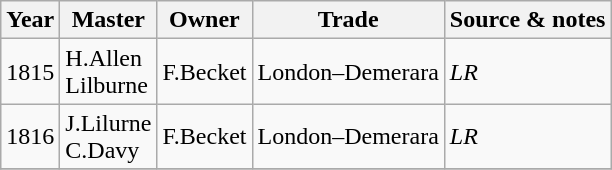<table class=" wikitable">
<tr>
<th>Year</th>
<th>Master</th>
<th>Owner</th>
<th>Trade</th>
<th>Source & notes</th>
</tr>
<tr>
<td>1815</td>
<td>H.Allen<br>Lilburne</td>
<td>F.Becket</td>
<td>London–Demerara</td>
<td><em>LR</em></td>
</tr>
<tr>
<td>1816</td>
<td>J.Lilurne<br>C.Davy</td>
<td>F.Becket</td>
<td>London–Demerara</td>
<td><em>LR</em></td>
</tr>
<tr>
</tr>
</table>
